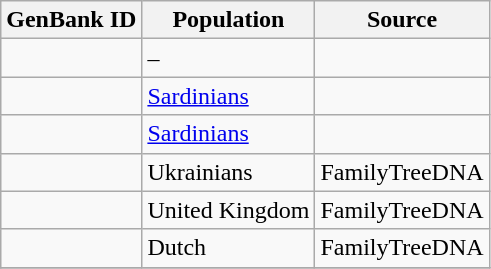<table class="wikitable sortable">
<tr>
<th scope="col">GenBank ID</th>
<th scope="col">Population</th>
<th scope="col">Source</th>
</tr>
<tr>
<td></td>
<td>–</td>
<td></td>
</tr>
<tr>
<td></td>
<td><a href='#'>Sardinians</a></td>
<td></td>
</tr>
<tr>
<td></td>
<td><a href='#'>Sardinians</a></td>
<td></td>
</tr>
<tr>
<td></td>
<td>Ukrainians</td>
<td>FamilyTreeDNA</td>
</tr>
<tr>
<td></td>
<td>United Kingdom</td>
<td>FamilyTreeDNA</td>
</tr>
<tr>
<td></td>
<td>Dutch</td>
<td>FamilyTreeDNA</td>
</tr>
<tr>
</tr>
</table>
